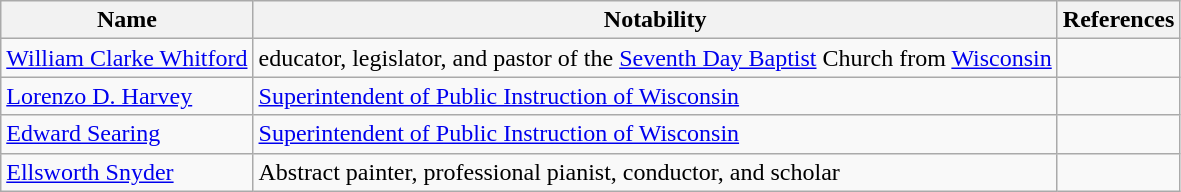<table class="wikitable sortable">
<tr>
<th>Name</th>
<th>Notability</th>
<th>References</th>
</tr>
<tr>
<td><a href='#'>William Clarke Whitford</a></td>
<td>educator, legislator, and pastor of the <a href='#'>Seventh Day Baptist</a> Church from <a href='#'>Wisconsin</a></td>
<td></td>
</tr>
<tr>
<td><a href='#'>Lorenzo D. Harvey</a></td>
<td><a href='#'>Superintendent of Public Instruction of Wisconsin</a></td>
<td></td>
</tr>
<tr>
<td><a href='#'>Edward Searing</a></td>
<td><a href='#'>Superintendent of Public Instruction of Wisconsin</a></td>
<td></td>
</tr>
<tr>
<td><a href='#'>Ellsworth Snyder</a></td>
<td>Abstract painter, professional pianist, conductor, and scholar</td>
<td></td>
</tr>
</table>
